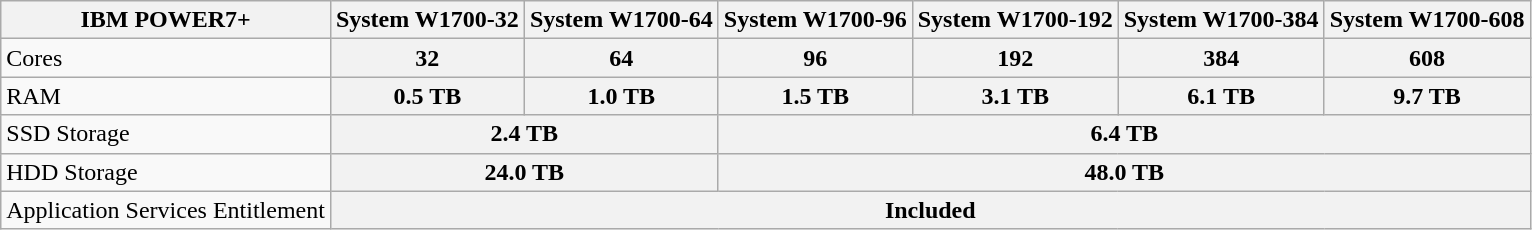<table class="wikitable">
<tr>
<th align=left>IBM POWER7+</th>
<th align=center>System W1700-32</th>
<th align=center>System W1700-64</th>
<th align=center>System W1700-96</th>
<th align=center>System W1700-192</th>
<th align=center>System W1700-384</th>
<th align=center>System W1700-608</th>
</tr>
<tr valign=top>
<td>Cores</td>
<th align=center>32</th>
<th align=center>64</th>
<th align=center>96</th>
<th align=center>192</th>
<th align=center>384</th>
<th align=center>608</th>
</tr>
<tr valign=top>
<td>RAM</td>
<th align=center>0.5 TB</th>
<th align=center>1.0 TB</th>
<th align=center>1.5 TB</th>
<th align=center>3.1 TB</th>
<th align=center>6.1 TB</th>
<th align=center>9.7 TB</th>
</tr>
<tr valign=top>
<td>SSD Storage</td>
<th colspan="2" align=center>2.4 TB</th>
<th colspan="4" align=center>6.4 TB</th>
</tr>
<tr valign=top>
<td>HDD Storage</td>
<th colspan="2" align=center>24.0 TB</th>
<th colspan="4" align=center>48.0 TB</th>
</tr>
<tr valign=top>
<td>Application Services Entitlement</td>
<th colspan="6" align=center>Included</th>
</tr>
</table>
